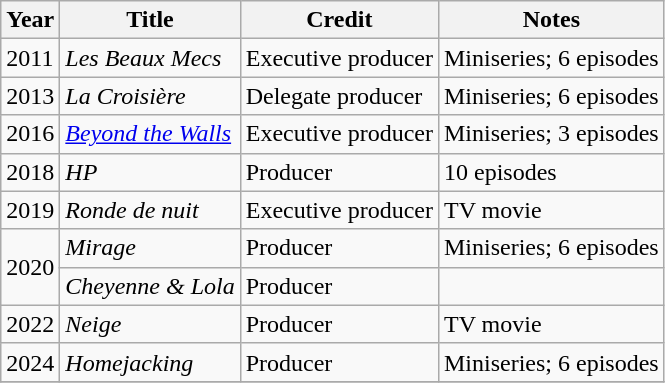<table class="wikitable">
<tr>
<th>Year</th>
<th>Title</th>
<th>Credit</th>
<th>Notes</th>
</tr>
<tr>
<td>2011</td>
<td><em>Les Beaux Mecs</em></td>
<td>Executive producer</td>
<td>Miniseries; 6 episodes</td>
</tr>
<tr>
<td>2013</td>
<td><em>La Croisière</em></td>
<td>Delegate producer</td>
<td>Miniseries; 6 episodes</td>
</tr>
<tr>
<td>2016</td>
<td><em><a href='#'>Beyond the Walls</a></em></td>
<td>Executive producer</td>
<td>Miniseries; 3 episodes</td>
</tr>
<tr>
<td>2018</td>
<td><em>HP</em></td>
<td>Producer</td>
<td>10 episodes</td>
</tr>
<tr>
<td>2019</td>
<td><em>Ronde de nuit</em></td>
<td>Executive producer</td>
<td>TV movie</td>
</tr>
<tr>
<td rowspan="2">2020</td>
<td><em>Mirage</em></td>
<td>Producer</td>
<td>Miniseries; 6 episodes</td>
</tr>
<tr>
<td><em>Cheyenne & Lola</em></td>
<td>Producer</td>
<td></td>
</tr>
<tr>
<td>2022</td>
<td><em>Neige</em></td>
<td>Producer</td>
<td>TV movie</td>
</tr>
<tr>
<td>2024</td>
<td><em>Homejacking</em></td>
<td>Producer</td>
<td>Miniseries; 6 episodes</td>
</tr>
<tr>
</tr>
</table>
